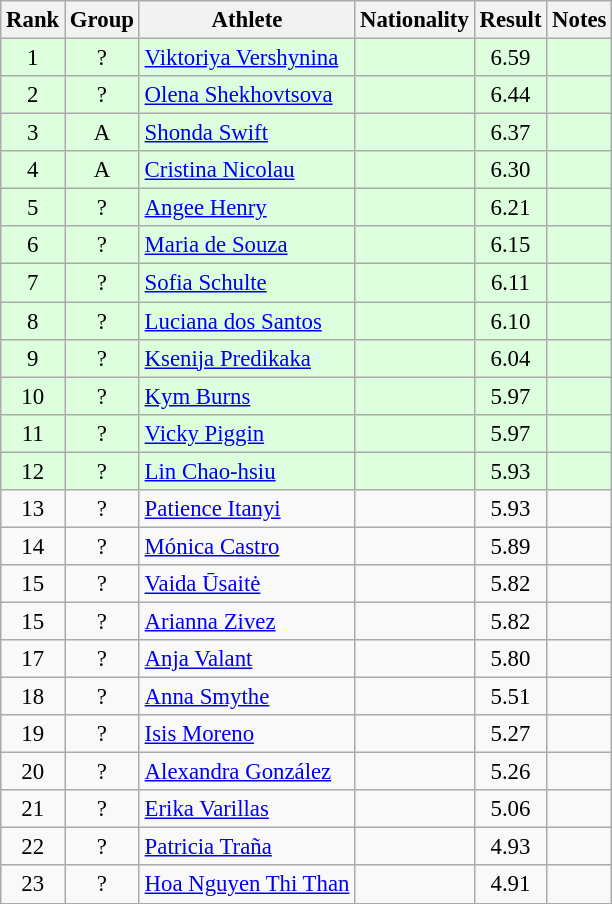<table class="wikitable sortable" style="text-align:center;font-size:95%">
<tr>
<th>Rank</th>
<th>Group</th>
<th>Athlete</th>
<th>Nationality</th>
<th>Result</th>
<th>Notes</th>
</tr>
<tr bgcolor=ddffdd>
<td>1</td>
<td>?</td>
<td align="left"><a href='#'>Viktoriya Vershynina</a></td>
<td align=left></td>
<td>6.59</td>
<td></td>
</tr>
<tr bgcolor=ddffdd>
<td>2</td>
<td>?</td>
<td align="left"><a href='#'>Olena Shekhovtsova</a></td>
<td align=left></td>
<td>6.44</td>
<td></td>
</tr>
<tr bgcolor=ddffdd>
<td>3</td>
<td>A</td>
<td align="left"><a href='#'>Shonda Swift</a></td>
<td align=left></td>
<td>6.37</td>
<td></td>
</tr>
<tr bgcolor=ddffdd>
<td>4</td>
<td>A</td>
<td align="left"><a href='#'>Cristina Nicolau</a></td>
<td align=left></td>
<td>6.30</td>
<td></td>
</tr>
<tr bgcolor=ddffdd>
<td>5</td>
<td>?</td>
<td align="left"><a href='#'>Angee Henry</a></td>
<td align=left></td>
<td>6.21</td>
<td></td>
</tr>
<tr bgcolor=ddffdd>
<td>6</td>
<td>?</td>
<td align="left"><a href='#'>Maria de Souza</a></td>
<td align=left></td>
<td>6.15</td>
<td></td>
</tr>
<tr bgcolor=ddffdd>
<td>7</td>
<td>?</td>
<td align="left"><a href='#'>Sofia Schulte</a></td>
<td align=left></td>
<td>6.11</td>
<td></td>
</tr>
<tr bgcolor=ddffdd>
<td>8</td>
<td>?</td>
<td align="left"><a href='#'>Luciana dos Santos</a></td>
<td align=left></td>
<td>6.10</td>
<td></td>
</tr>
<tr bgcolor=ddffdd>
<td>9</td>
<td>?</td>
<td align="left"><a href='#'>Ksenija Predikaka</a></td>
<td align=left></td>
<td>6.04</td>
<td></td>
</tr>
<tr bgcolor=ddffdd>
<td>10</td>
<td>?</td>
<td align="left"><a href='#'>Kym Burns</a></td>
<td align=left></td>
<td>5.97</td>
<td></td>
</tr>
<tr bgcolor=ddffdd>
<td>11</td>
<td>?</td>
<td align="left"><a href='#'>Vicky Piggin</a></td>
<td align=left></td>
<td>5.97</td>
<td></td>
</tr>
<tr bgcolor=ddffdd>
<td>12</td>
<td>?</td>
<td align="left"><a href='#'>Lin Chao-hsiu</a></td>
<td align=left></td>
<td>5.93</td>
<td></td>
</tr>
<tr>
<td>13</td>
<td>?</td>
<td align="left"><a href='#'>Patience Itanyi</a></td>
<td align=left></td>
<td>5.93</td>
<td></td>
</tr>
<tr>
<td>14</td>
<td>?</td>
<td align="left"><a href='#'>Mónica Castro</a></td>
<td align=left></td>
<td>5.89</td>
<td></td>
</tr>
<tr>
<td>15</td>
<td>?</td>
<td align="left"><a href='#'>Vaida Ūsaitė</a></td>
<td align=left></td>
<td>5.82</td>
<td></td>
</tr>
<tr>
<td>15</td>
<td>?</td>
<td align="left"><a href='#'>Arianna Zivez</a></td>
<td align=left></td>
<td>5.82</td>
<td></td>
</tr>
<tr>
<td>17</td>
<td>?</td>
<td align="left"><a href='#'>Anja Valant</a></td>
<td align=left></td>
<td>5.80</td>
<td></td>
</tr>
<tr>
<td>18</td>
<td>?</td>
<td align="left"><a href='#'>Anna Smythe</a></td>
<td align=left></td>
<td>5.51</td>
<td></td>
</tr>
<tr>
<td>19</td>
<td>?</td>
<td align="left"><a href='#'>Isis Moreno</a></td>
<td align=left></td>
<td>5.27</td>
<td></td>
</tr>
<tr>
<td>20</td>
<td>?</td>
<td align="left"><a href='#'>Alexandra González</a></td>
<td align=left></td>
<td>5.26</td>
<td></td>
</tr>
<tr>
<td>21</td>
<td>?</td>
<td align="left"><a href='#'>Erika Varillas</a></td>
<td align=left></td>
<td>5.06</td>
<td></td>
</tr>
<tr>
<td>22</td>
<td>?</td>
<td align="left"><a href='#'>Patricia Traña</a></td>
<td align=left></td>
<td>4.93</td>
<td></td>
</tr>
<tr>
<td>23</td>
<td>?</td>
<td align="left"><a href='#'>Hoa Nguyen Thi Than</a></td>
<td align=left></td>
<td>4.91</td>
<td></td>
</tr>
</table>
